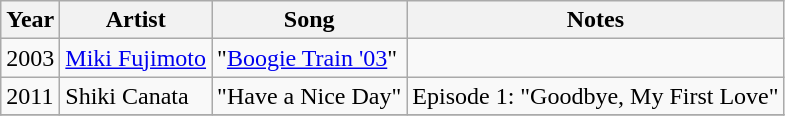<table class="wikitable sortable">
<tr>
<th>Year</th>
<th>Artist</th>
<th>Song</th>
<th class="unsortable">Notes</th>
</tr>
<tr>
<td>2003</td>
<td><a href='#'>Miki Fujimoto</a></td>
<td>"<a href='#'>Boogie Train '03</a>"</td>
<td></td>
</tr>
<tr>
<td>2011</td>
<td>Shiki Canata</td>
<td>"Have a Nice Day"</td>
<td>Episode 1: "Goodbye, My First Love"</td>
</tr>
<tr>
</tr>
</table>
